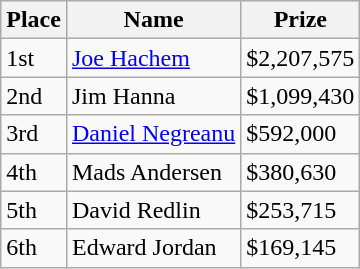<table class="wikitable">
<tr>
<th>Place</th>
<th>Name</th>
<th>Prize</th>
</tr>
<tr>
<td>1st</td>
<td> <a href='#'>Joe Hachem</a></td>
<td>$2,207,575</td>
</tr>
<tr>
<td>2nd</td>
<td> Jim Hanna</td>
<td>$1,099,430</td>
</tr>
<tr>
<td>3rd</td>
<td> <a href='#'>Daniel Negreanu</a></td>
<td>$592,000</td>
</tr>
<tr>
<td>4th</td>
<td> Mads Andersen</td>
<td>$380,630</td>
</tr>
<tr>
<td>5th</td>
<td> David Redlin</td>
<td>$253,715</td>
</tr>
<tr>
<td>6th</td>
<td> Edward Jordan</td>
<td>$169,145</td>
</tr>
</table>
